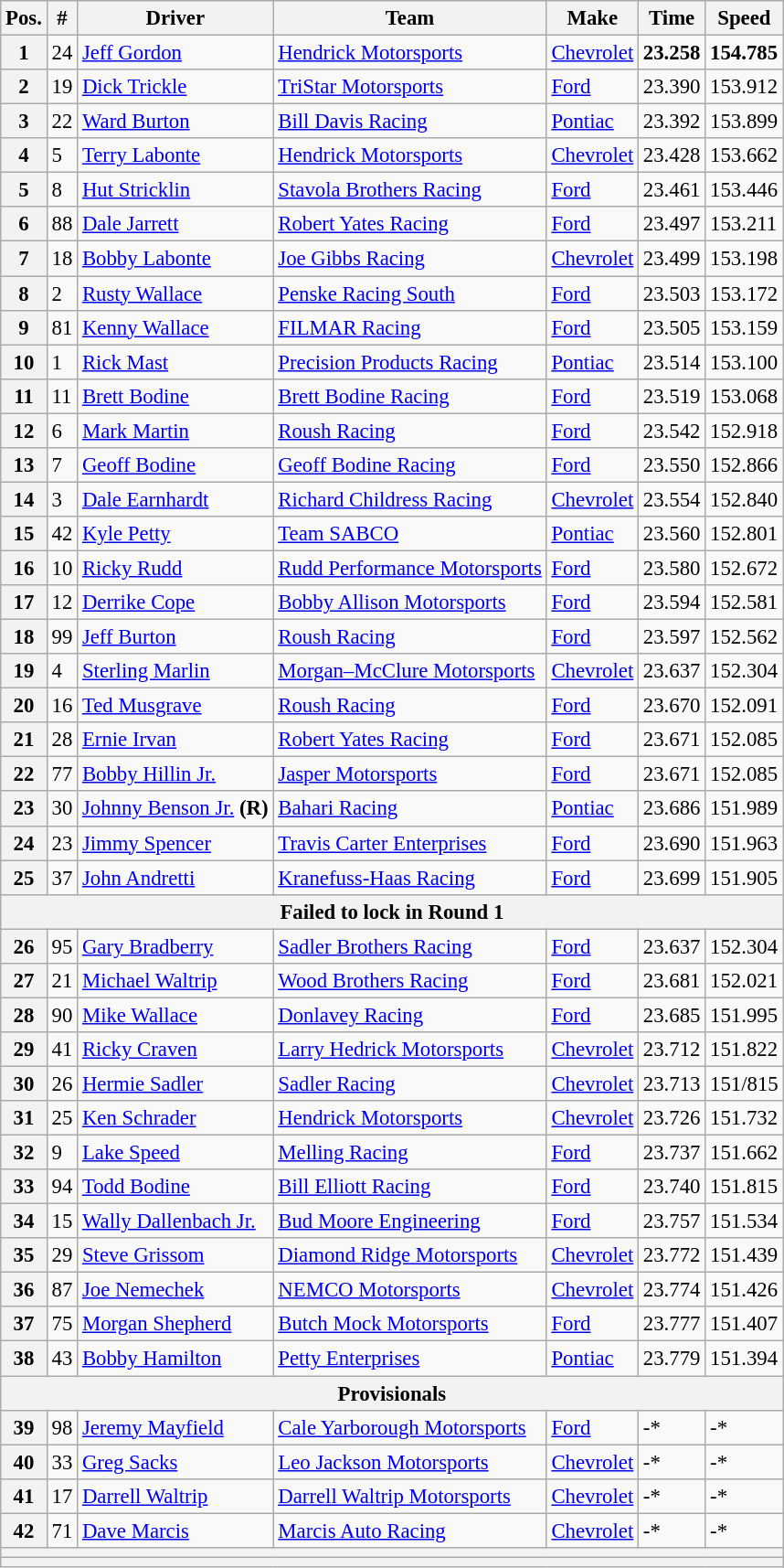<table class="wikitable" style="font-size:95%">
<tr>
<th>Pos.</th>
<th>#</th>
<th>Driver</th>
<th>Team</th>
<th>Make</th>
<th>Time</th>
<th>Speed</th>
</tr>
<tr>
<th>1</th>
<td>24</td>
<td><a href='#'>Jeff Gordon</a></td>
<td><a href='#'>Hendrick Motorsports</a></td>
<td><a href='#'>Chevrolet</a></td>
<td><strong>23.258</strong></td>
<td><strong>154.785</strong></td>
</tr>
<tr>
<th>2</th>
<td>19</td>
<td><a href='#'>Dick Trickle</a></td>
<td><a href='#'>TriStar Motorsports</a></td>
<td><a href='#'>Ford</a></td>
<td>23.390</td>
<td>153.912</td>
</tr>
<tr>
<th>3</th>
<td>22</td>
<td><a href='#'>Ward Burton</a></td>
<td><a href='#'>Bill Davis Racing</a></td>
<td><a href='#'>Pontiac</a></td>
<td>23.392</td>
<td>153.899</td>
</tr>
<tr>
<th>4</th>
<td>5</td>
<td><a href='#'>Terry Labonte</a></td>
<td><a href='#'>Hendrick Motorsports</a></td>
<td><a href='#'>Chevrolet</a></td>
<td>23.428</td>
<td>153.662</td>
</tr>
<tr>
<th>5</th>
<td>8</td>
<td><a href='#'>Hut Stricklin</a></td>
<td><a href='#'>Stavola Brothers Racing</a></td>
<td><a href='#'>Ford</a></td>
<td>23.461</td>
<td>153.446</td>
</tr>
<tr>
<th>6</th>
<td>88</td>
<td><a href='#'>Dale Jarrett</a></td>
<td><a href='#'>Robert Yates Racing</a></td>
<td><a href='#'>Ford</a></td>
<td>23.497</td>
<td>153.211</td>
</tr>
<tr>
<th>7</th>
<td>18</td>
<td><a href='#'>Bobby Labonte</a></td>
<td><a href='#'>Joe Gibbs Racing</a></td>
<td><a href='#'>Chevrolet</a></td>
<td>23.499</td>
<td>153.198</td>
</tr>
<tr>
<th>8</th>
<td>2</td>
<td><a href='#'>Rusty Wallace</a></td>
<td><a href='#'>Penske Racing South</a></td>
<td><a href='#'>Ford</a></td>
<td>23.503</td>
<td>153.172</td>
</tr>
<tr>
<th>9</th>
<td>81</td>
<td><a href='#'>Kenny Wallace</a></td>
<td><a href='#'>FILMAR Racing</a></td>
<td><a href='#'>Ford</a></td>
<td>23.505</td>
<td>153.159</td>
</tr>
<tr>
<th>10</th>
<td>1</td>
<td><a href='#'>Rick Mast</a></td>
<td><a href='#'>Precision Products Racing</a></td>
<td><a href='#'>Pontiac</a></td>
<td>23.514</td>
<td>153.100</td>
</tr>
<tr>
<th>11</th>
<td>11</td>
<td><a href='#'>Brett Bodine</a></td>
<td><a href='#'>Brett Bodine Racing</a></td>
<td><a href='#'>Ford</a></td>
<td>23.519</td>
<td>153.068</td>
</tr>
<tr>
<th>12</th>
<td>6</td>
<td><a href='#'>Mark Martin</a></td>
<td><a href='#'>Roush Racing</a></td>
<td><a href='#'>Ford</a></td>
<td>23.542</td>
<td>152.918</td>
</tr>
<tr>
<th>13</th>
<td>7</td>
<td><a href='#'>Geoff Bodine</a></td>
<td><a href='#'>Geoff Bodine Racing</a></td>
<td><a href='#'>Ford</a></td>
<td>23.550</td>
<td>152.866</td>
</tr>
<tr>
<th>14</th>
<td>3</td>
<td><a href='#'>Dale Earnhardt</a></td>
<td><a href='#'>Richard Childress Racing</a></td>
<td><a href='#'>Chevrolet</a></td>
<td>23.554</td>
<td>152.840</td>
</tr>
<tr>
<th>15</th>
<td>42</td>
<td><a href='#'>Kyle Petty</a></td>
<td><a href='#'>Team SABCO</a></td>
<td><a href='#'>Pontiac</a></td>
<td>23.560</td>
<td>152.801</td>
</tr>
<tr>
<th>16</th>
<td>10</td>
<td><a href='#'>Ricky Rudd</a></td>
<td><a href='#'>Rudd Performance Motorsports</a></td>
<td><a href='#'>Ford</a></td>
<td>23.580</td>
<td>152.672</td>
</tr>
<tr>
<th>17</th>
<td>12</td>
<td><a href='#'>Derrike Cope</a></td>
<td><a href='#'>Bobby Allison Motorsports</a></td>
<td><a href='#'>Ford</a></td>
<td>23.594</td>
<td>152.581</td>
</tr>
<tr>
<th>18</th>
<td>99</td>
<td><a href='#'>Jeff Burton</a></td>
<td><a href='#'>Roush Racing</a></td>
<td><a href='#'>Ford</a></td>
<td>23.597</td>
<td>152.562</td>
</tr>
<tr>
<th>19</th>
<td>4</td>
<td><a href='#'>Sterling Marlin</a></td>
<td><a href='#'>Morgan–McClure Motorsports</a></td>
<td><a href='#'>Chevrolet</a></td>
<td>23.637</td>
<td>152.304</td>
</tr>
<tr>
<th>20</th>
<td>16</td>
<td><a href='#'>Ted Musgrave</a></td>
<td><a href='#'>Roush Racing</a></td>
<td><a href='#'>Ford</a></td>
<td>23.670</td>
<td>152.091</td>
</tr>
<tr>
<th>21</th>
<td>28</td>
<td><a href='#'>Ernie Irvan</a></td>
<td><a href='#'>Robert Yates Racing</a></td>
<td><a href='#'>Ford</a></td>
<td>23.671</td>
<td>152.085</td>
</tr>
<tr>
<th>22</th>
<td>77</td>
<td><a href='#'>Bobby Hillin Jr.</a></td>
<td><a href='#'>Jasper Motorsports</a></td>
<td><a href='#'>Ford</a></td>
<td>23.671</td>
<td>152.085</td>
</tr>
<tr>
<th>23</th>
<td>30</td>
<td><a href='#'>Johnny Benson Jr.</a> <strong>(R)</strong></td>
<td><a href='#'>Bahari Racing</a></td>
<td><a href='#'>Pontiac</a></td>
<td>23.686</td>
<td>151.989</td>
</tr>
<tr>
<th>24</th>
<td>23</td>
<td><a href='#'>Jimmy Spencer</a></td>
<td><a href='#'>Travis Carter Enterprises</a></td>
<td><a href='#'>Ford</a></td>
<td>23.690</td>
<td>151.963</td>
</tr>
<tr>
<th>25</th>
<td>37</td>
<td><a href='#'>John Andretti</a></td>
<td><a href='#'>Kranefuss-Haas Racing</a></td>
<td><a href='#'>Ford</a></td>
<td>23.699</td>
<td>151.905</td>
</tr>
<tr>
<th colspan="7">Failed to lock in Round 1</th>
</tr>
<tr>
<th>26</th>
<td>95</td>
<td><a href='#'>Gary Bradberry</a></td>
<td><a href='#'>Sadler Brothers Racing</a></td>
<td><a href='#'>Ford</a></td>
<td>23.637</td>
<td>152.304</td>
</tr>
<tr>
<th>27</th>
<td>21</td>
<td><a href='#'>Michael Waltrip</a></td>
<td><a href='#'>Wood Brothers Racing</a></td>
<td><a href='#'>Ford</a></td>
<td>23.681</td>
<td>152.021</td>
</tr>
<tr>
<th>28</th>
<td>90</td>
<td><a href='#'>Mike Wallace</a></td>
<td><a href='#'>Donlavey Racing</a></td>
<td><a href='#'>Ford</a></td>
<td>23.685</td>
<td>151.995</td>
</tr>
<tr>
<th>29</th>
<td>41</td>
<td><a href='#'>Ricky Craven</a></td>
<td><a href='#'>Larry Hedrick Motorsports</a></td>
<td><a href='#'>Chevrolet</a></td>
<td>23.712</td>
<td>151.822</td>
</tr>
<tr>
<th>30</th>
<td>26</td>
<td><a href='#'>Hermie Sadler</a></td>
<td><a href='#'>Sadler Racing</a></td>
<td><a href='#'>Chevrolet</a></td>
<td>23.713</td>
<td>151/815</td>
</tr>
<tr>
<th>31</th>
<td>25</td>
<td><a href='#'>Ken Schrader</a></td>
<td><a href='#'>Hendrick Motorsports</a></td>
<td><a href='#'>Chevrolet</a></td>
<td>23.726</td>
<td>151.732</td>
</tr>
<tr>
<th>32</th>
<td>9</td>
<td><a href='#'>Lake Speed</a></td>
<td><a href='#'>Melling Racing</a></td>
<td><a href='#'>Ford</a></td>
<td>23.737</td>
<td>151.662</td>
</tr>
<tr>
<th>33</th>
<td>94</td>
<td><a href='#'>Todd Bodine</a></td>
<td><a href='#'>Bill Elliott Racing</a></td>
<td><a href='#'>Ford</a></td>
<td>23.740</td>
<td>151.815</td>
</tr>
<tr>
<th>34</th>
<td>15</td>
<td><a href='#'>Wally Dallenbach Jr.</a></td>
<td><a href='#'>Bud Moore Engineering</a></td>
<td><a href='#'>Ford</a></td>
<td>23.757</td>
<td>151.534</td>
</tr>
<tr>
<th>35</th>
<td>29</td>
<td><a href='#'>Steve Grissom</a></td>
<td><a href='#'>Diamond Ridge Motorsports</a></td>
<td><a href='#'>Chevrolet</a></td>
<td>23.772</td>
<td>151.439</td>
</tr>
<tr>
<th>36</th>
<td>87</td>
<td><a href='#'>Joe Nemechek</a></td>
<td><a href='#'>NEMCO Motorsports</a></td>
<td><a href='#'>Chevrolet</a></td>
<td>23.774</td>
<td>151.426</td>
</tr>
<tr>
<th>37</th>
<td>75</td>
<td><a href='#'>Morgan Shepherd</a></td>
<td><a href='#'>Butch Mock Motorsports</a></td>
<td><a href='#'>Ford</a></td>
<td>23.777</td>
<td>151.407</td>
</tr>
<tr>
<th>38</th>
<td>43</td>
<td><a href='#'>Bobby Hamilton</a></td>
<td><a href='#'>Petty Enterprises</a></td>
<td><a href='#'>Pontiac</a></td>
<td>23.779</td>
<td>151.394</td>
</tr>
<tr>
<th colspan="7">Provisionals</th>
</tr>
<tr>
<th>39</th>
<td>98</td>
<td><a href='#'>Jeremy Mayfield</a></td>
<td><a href='#'>Cale Yarborough Motorsports</a></td>
<td><a href='#'>Ford</a></td>
<td>-*</td>
<td>-*</td>
</tr>
<tr>
<th>40</th>
<td>33</td>
<td><a href='#'>Greg Sacks</a></td>
<td><a href='#'>Leo Jackson Motorsports</a></td>
<td><a href='#'>Chevrolet</a></td>
<td>-*</td>
<td>-*</td>
</tr>
<tr>
<th>41</th>
<td>17</td>
<td><a href='#'>Darrell Waltrip</a></td>
<td><a href='#'>Darrell Waltrip Motorsports</a></td>
<td><a href='#'>Chevrolet</a></td>
<td>-*</td>
<td>-*</td>
</tr>
<tr>
<th>42</th>
<td>71</td>
<td><a href='#'>Dave Marcis</a></td>
<td><a href='#'>Marcis Auto Racing</a></td>
<td><a href='#'>Chevrolet</a></td>
<td>-*</td>
<td>-*</td>
</tr>
<tr>
<th colspan="7"></th>
</tr>
<tr>
<th colspan="7"></th>
</tr>
</table>
